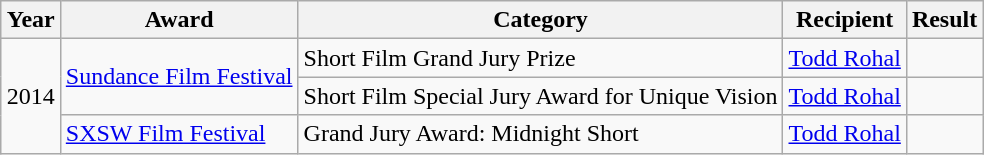<table class="wikitable sortable" style="margin:1em auto;">
<tr>
<th>Year</th>
<th>Award</th>
<th>Category</th>
<th>Recipient</th>
<th>Result</th>
</tr>
<tr>
<td rowspan="3">2014</td>
<td rowspan="2"><a href='#'>Sundance Film Festival</a></td>
<td>Short Film Grand Jury Prize</td>
<td><a href='#'>Todd Rohal</a></td>
<td></td>
</tr>
<tr>
<td>Short Film Special Jury Award for Unique Vision</td>
<td><a href='#'>Todd Rohal</a></td>
<td></td>
</tr>
<tr>
<td><a href='#'>SXSW Film Festival</a></td>
<td>Grand Jury Award: Midnight Short</td>
<td><a href='#'>Todd Rohal</a></td>
<td></td>
</tr>
</table>
